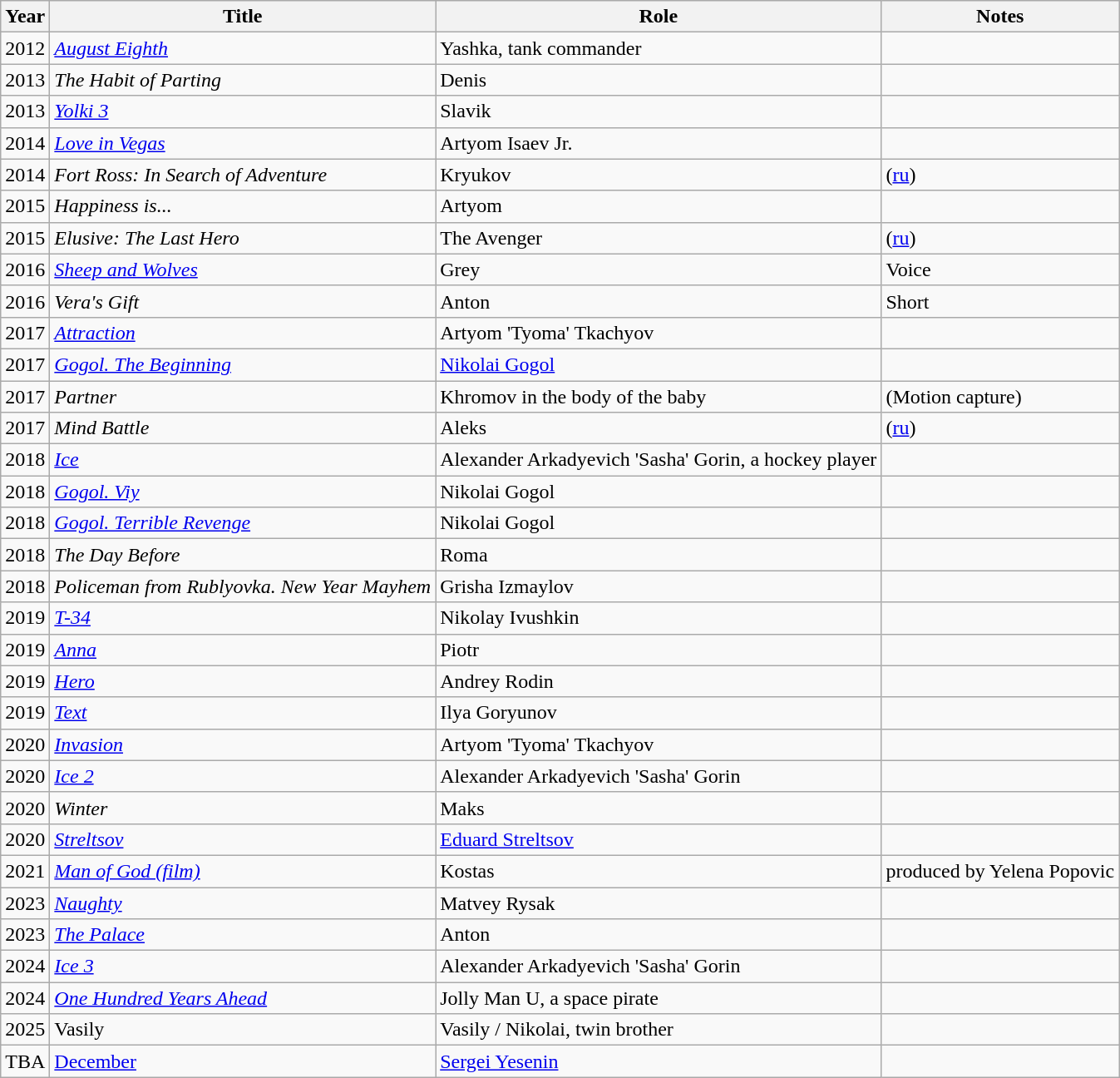<table class="wikitable sortable">
<tr>
<th>Year</th>
<th>Title</th>
<th>Role</th>
<th>Notes</th>
</tr>
<tr>
<td>2012</td>
<td><em><a href='#'>August Eighth</a></em></td>
<td>Yashka, tank commander</td>
<td></td>
</tr>
<tr>
<td>2013</td>
<td><em>The Habit of Parting</em></td>
<td>Denis</td>
<td></td>
</tr>
<tr>
<td>2013</td>
<td><em><a href='#'>Yolki 3</a></em></td>
<td>Slavik</td>
<td></td>
</tr>
<tr>
<td>2014</td>
<td><em><a href='#'>Love in Vegas</a></em></td>
<td>Artyom Isaev Jr.</td>
<td></td>
</tr>
<tr>
<td>2014</td>
<td><em>Fort Ross: In Search of Adventure</em></td>
<td>Kryukov</td>
<td>(<a href='#'>ru</a>)</td>
</tr>
<tr>
<td>2015</td>
<td><em>Happiness is...</em></td>
<td>Artyom</td>
<td></td>
</tr>
<tr>
<td>2015</td>
<td><em>Elusive: The Last Hero</em></td>
<td>The Avenger</td>
<td>(<a href='#'>ru</a>)</td>
</tr>
<tr>
<td>2016</td>
<td><em><a href='#'>Sheep and Wolves</a></em></td>
<td>Grey</td>
<td>Voice</td>
</tr>
<tr>
<td>2016</td>
<td><em>Vera's Gift</em></td>
<td>Anton</td>
<td>Short</td>
</tr>
<tr>
<td>2017</td>
<td><em><a href='#'>Attraction</a></em></td>
<td>Artyom 'Tyoma' Tkachyov</td>
<td></td>
</tr>
<tr>
<td>2017</td>
<td><em><a href='#'>Gogol. The Beginning</a></em></td>
<td><a href='#'>Nikolai Gogol</a></td>
<td></td>
</tr>
<tr>
<td>2017</td>
<td><em>Partner</em></td>
<td>Khromov in the body of the baby</td>
<td>(Motion capture)</td>
</tr>
<tr>
<td>2017</td>
<td><em>Mind Battle</em></td>
<td>Aleks</td>
<td>(<a href='#'>ru</a>)</td>
</tr>
<tr>
<td>2018</td>
<td><em><a href='#'>Ice</a></em></td>
<td>Alexander Arkadyevich 'Sasha' Gorin, a hockey player</td>
<td></td>
</tr>
<tr>
<td>2018</td>
<td><em><a href='#'>Gogol. Viy</a></em></td>
<td>Nikolai Gogol</td>
<td></td>
</tr>
<tr>
<td>2018</td>
<td><em><a href='#'>Gogol. Terrible Revenge</a></em></td>
<td>Nikolai Gogol</td>
<td></td>
</tr>
<tr>
<td>2018</td>
<td><em>The Day Before</em></td>
<td>Roma</td>
<td></td>
</tr>
<tr>
<td>2018</td>
<td><em>Policeman from Rublyovka. New Year Mayhem</em></td>
<td>Grisha Izmaylov</td>
<td></td>
</tr>
<tr>
<td>2019</td>
<td><em><a href='#'>T-34</a></em></td>
<td>Nikolay Ivushkin</td>
<td></td>
</tr>
<tr>
<td>2019</td>
<td><em><a href='#'>Anna</a></em></td>
<td>Piotr</td>
<td></td>
</tr>
<tr>
<td>2019</td>
<td><em><a href='#'>Hero</a></em></td>
<td>Andrey Rodin</td>
<td></td>
</tr>
<tr>
<td>2019</td>
<td><em><a href='#'>Text</a></em></td>
<td>Ilya Goryunov</td>
<td></td>
</tr>
<tr>
<td>2020</td>
<td><em><a href='#'>Invasion</a></em></td>
<td>Artyom 'Tyoma' Tkachyov</td>
<td></td>
</tr>
<tr>
<td>2020</td>
<td><em><a href='#'>Ice 2</a></em></td>
<td>Alexander Arkadyevich 'Sasha' Gorin</td>
<td></td>
</tr>
<tr>
<td>2020</td>
<td><em>Winter</em></td>
<td>Maks</td>
<td></td>
</tr>
<tr>
<td>2020</td>
<td><em><a href='#'>Streltsov</a></em></td>
<td><a href='#'>Eduard Streltsov</a></td>
<td></td>
</tr>
<tr>
<td>2021</td>
<td><em><a href='#'>Man of God (film)</a></em></td>
<td>Kostas</td>
<td>produced by Yelena Popovic</td>
</tr>
<tr>
<td>2023</td>
<td><em><a href='#'>Naughty</a></em></td>
<td>Matvey Rysak</td>
<td></td>
</tr>
<tr>
<td>2023</td>
<td><em><a href='#'>The Palace</a></em></td>
<td>Anton</td>
<td></td>
</tr>
<tr>
<td>2024</td>
<td><em><a href='#'>Ice 3</a></em></td>
<td>Alexander Arkadyevich 'Sasha' Gorin</td>
<td></td>
</tr>
<tr>
<td>2024</td>
<td><em><a href='#'>One Hundred Years Ahead</a></em></td>
<td>Jolly Man U, a space pirate</td>
<td></td>
</tr>
<tr>
<td>2025</td>
<td>Vasily</td>
<td>Vasily / Nikolai, twin brother</td>
<td></td>
</tr>
<tr>
<td>TBA</td>
<td><a href='#'>December</a></td>
<td><a href='#'>Sergei Yesenin</a></td>
<td></td>
</tr>
</table>
